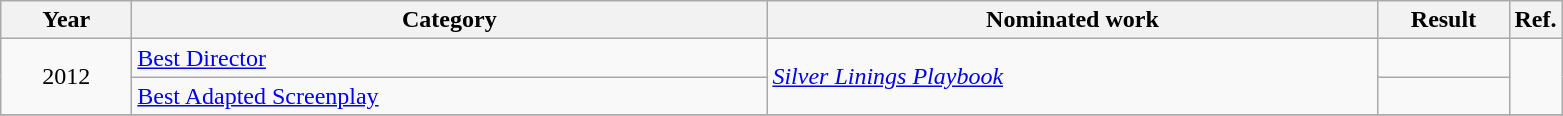<table class=wikitable>
<tr>
<th scope="col" style="width:5em;">Year</th>
<th scope="col" style="width:26em;">Category</th>
<th scope="col" style="width:25em;">Nominated work</th>
<th scope="col" style="width:5em;">Result</th>
<th>Ref.</th>
</tr>
<tr>
<td style="text-align:center;", rowspan=2>2012</td>
<td><a href='#'>Best Director</a></td>
<td rowspan=2><em><a href='#'>Silver Linings Playbook</a></em></td>
<td></td>
<td rowspan=2></td>
</tr>
<tr>
<td><a href='#'>Best Adapted Screenplay</a></td>
<td></td>
</tr>
<tr>
</tr>
</table>
